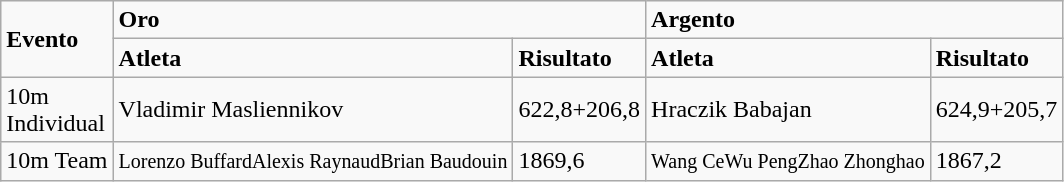<table class="wikitable">
<tr>
<td rowspan="2"><strong>Evento</strong></td>
<td colspan="2"><strong>Oro</strong></td>
<td colspan="2"><strong>Argento</strong></td>
</tr>
<tr>
<td><strong>Atleta</strong></td>
<td><strong>Risultato</strong></td>
<td><strong>Atleta</strong></td>
<td><strong>Risultato</strong></td>
</tr>
<tr>
<td>10m<br>Individual</td>
<td> Vladimir Masliennikov</td>
<td>622,8+206,8</td>
<td> Hraczik Babajan</td>
<td>624,9+205,7</td>
</tr>
<tr>
<td>10m Team</td>
<td><small>Lorenzo Buffard</small><small>Alexis Raynaud</small><small>Brian Baudouin</small></td>
<td>1869,6</td>
<td><small>Wang Ce</small><small>Wu Peng</small><small>Zhao Zhonghao</small></td>
<td>1867,2</td>
</tr>
</table>
